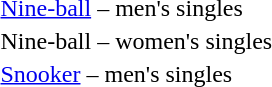<table>
<tr>
<td><br></td>
<td></td>
<td></td>
<td></td>
</tr>
<tr>
<td><a href='#'>Nine-ball</a> – men's singles <br></td>
<td></td>
<td></td>
<td></td>
</tr>
<tr>
<td>Nine-ball – women's singles <br></td>
<td></td>
<td></td>
<td></td>
</tr>
<tr>
<td><a href='#'>Snooker</a> – men's singles <br></td>
<td></td>
<td></td>
<td></td>
</tr>
</table>
